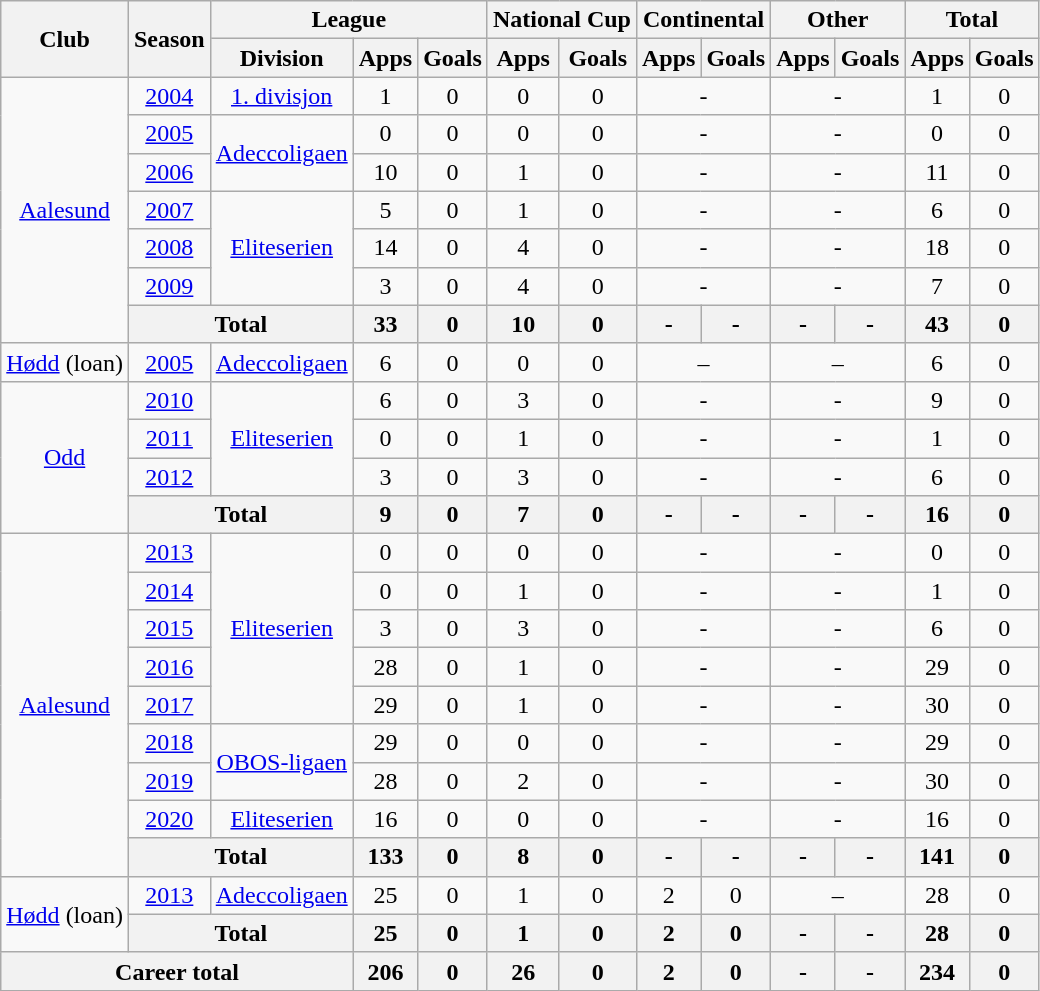<table class="wikitable" style="text-align: center;">
<tr>
<th rowspan="2">Club</th>
<th rowspan="2">Season</th>
<th colspan="3">League</th>
<th colspan="2">National Cup</th>
<th colspan="2">Continental</th>
<th colspan="2">Other</th>
<th colspan="2">Total</th>
</tr>
<tr>
<th>Division</th>
<th>Apps</th>
<th>Goals</th>
<th>Apps</th>
<th>Goals</th>
<th>Apps</th>
<th>Goals</th>
<th>Apps</th>
<th>Goals</th>
<th>Apps</th>
<th>Goals</th>
</tr>
<tr>
<td rowspan="7" valign="center"><a href='#'>Aalesund</a></td>
<td><a href='#'>2004</a></td>
<td rowspan="1" valign="center"><a href='#'>1. divisjon</a></td>
<td>1</td>
<td>0</td>
<td>0</td>
<td>0</td>
<td colspan="2">-</td>
<td colspan="2">-</td>
<td>1</td>
<td>0</td>
</tr>
<tr>
<td><a href='#'>2005</a></td>
<td rowspan="2" valign="center"><a href='#'>Adeccoligaen</a></td>
<td>0</td>
<td>0</td>
<td>0</td>
<td>0</td>
<td colspan="2">-</td>
<td colspan="2">-</td>
<td>0</td>
<td>0</td>
</tr>
<tr>
<td><a href='#'>2006</a></td>
<td>10</td>
<td>0</td>
<td>1</td>
<td>0</td>
<td colspan="2">-</td>
<td colspan="2">-</td>
<td>11</td>
<td>0</td>
</tr>
<tr>
<td><a href='#'>2007</a></td>
<td rowspan="3" valign="center"><a href='#'>Eliteserien</a></td>
<td>5</td>
<td>0</td>
<td>1</td>
<td>0</td>
<td colspan="2">-</td>
<td colspan="2">-</td>
<td>6</td>
<td>0</td>
</tr>
<tr>
<td><a href='#'>2008</a></td>
<td>14</td>
<td>0</td>
<td>4</td>
<td>0</td>
<td colspan="2">-</td>
<td colspan="2">-</td>
<td>18</td>
<td>0</td>
</tr>
<tr>
<td><a href='#'>2009</a></td>
<td>3</td>
<td>0</td>
<td>4</td>
<td>0</td>
<td colspan="2">-</td>
<td colspan="2">-</td>
<td>7</td>
<td>0</td>
</tr>
<tr>
<th colspan="2">Total</th>
<th>33</th>
<th>0</th>
<th>10</th>
<th>0</th>
<th>-</th>
<th>-</th>
<th>-</th>
<th>-</th>
<th>43</th>
<th>0</th>
</tr>
<tr>
<td valign="center"><a href='#'>Hødd</a> (loan)</td>
<td><a href='#'>2005</a></td>
<td><a href='#'>Adeccoligaen</a></td>
<td>6</td>
<td>0</td>
<td>0</td>
<td>0</td>
<td colspan="2">–</td>
<td colspan="2">–</td>
<td>6</td>
<td>0</td>
</tr>
<tr>
<td rowspan="4" valign="center"><a href='#'>Odd</a></td>
<td><a href='#'>2010</a></td>
<td rowspan="3" valign="center"><a href='#'>Eliteserien</a></td>
<td>6</td>
<td>0</td>
<td>3</td>
<td>0</td>
<td colspan="2">-</td>
<td colspan="2">-</td>
<td>9</td>
<td>0</td>
</tr>
<tr>
<td><a href='#'>2011</a></td>
<td>0</td>
<td>0</td>
<td>1</td>
<td>0</td>
<td colspan="2">-</td>
<td colspan="2">-</td>
<td>1</td>
<td>0</td>
</tr>
<tr>
<td><a href='#'>2012</a></td>
<td>3</td>
<td>0</td>
<td>3</td>
<td>0</td>
<td colspan="2">-</td>
<td colspan="2">-</td>
<td>6</td>
<td>0</td>
</tr>
<tr>
<th colspan="2">Total</th>
<th>9</th>
<th>0</th>
<th>7</th>
<th>0</th>
<th>-</th>
<th>-</th>
<th>-</th>
<th>-</th>
<th>16</th>
<th>0</th>
</tr>
<tr>
<td rowspan="9" valign="center"><a href='#'>Aalesund</a></td>
<td><a href='#'>2013</a></td>
<td rowspan="5" valign="center"><a href='#'>Eliteserien</a></td>
<td>0</td>
<td>0</td>
<td>0</td>
<td>0</td>
<td colspan="2">-</td>
<td colspan="2">-</td>
<td>0</td>
<td>0</td>
</tr>
<tr>
<td><a href='#'>2014</a></td>
<td>0</td>
<td>0</td>
<td>1</td>
<td>0</td>
<td colspan="2">-</td>
<td colspan="2">-</td>
<td>1</td>
<td>0</td>
</tr>
<tr>
<td><a href='#'>2015</a></td>
<td>3</td>
<td>0</td>
<td>3</td>
<td>0</td>
<td colspan="2">-</td>
<td colspan="2">-</td>
<td>6</td>
<td>0</td>
</tr>
<tr>
<td><a href='#'>2016</a></td>
<td>28</td>
<td>0</td>
<td>1</td>
<td>0</td>
<td colspan="2">-</td>
<td colspan="2">-</td>
<td>29</td>
<td>0</td>
</tr>
<tr>
<td><a href='#'>2017</a></td>
<td>29</td>
<td>0</td>
<td>1</td>
<td>0</td>
<td colspan="2">-</td>
<td colspan="2">-</td>
<td>30</td>
<td>0</td>
</tr>
<tr>
<td><a href='#'>2018</a></td>
<td rowspan="2" valign="center"><a href='#'>OBOS-ligaen</a></td>
<td>29</td>
<td>0</td>
<td>0</td>
<td>0</td>
<td colspan="2">-</td>
<td colspan="2">-</td>
<td>29</td>
<td>0</td>
</tr>
<tr>
<td><a href='#'>2019</a></td>
<td>28</td>
<td>0</td>
<td>2</td>
<td>0</td>
<td colspan="2">-</td>
<td colspan="2">-</td>
<td>30</td>
<td>0</td>
</tr>
<tr>
<td><a href='#'>2020</a></td>
<td rowspan="1" valign="center"><a href='#'>Eliteserien</a></td>
<td>16</td>
<td>0</td>
<td>0</td>
<td>0</td>
<td colspan="2">-</td>
<td colspan="2">-</td>
<td>16</td>
<td>0</td>
</tr>
<tr>
<th colspan="2">Total</th>
<th>133</th>
<th>0</th>
<th>8</th>
<th>0</th>
<th>-</th>
<th>-</th>
<th>-</th>
<th>-</th>
<th>141</th>
<th>0</th>
</tr>
<tr>
<td rowspan="2" valign="center"><a href='#'>Hødd</a> (loan)</td>
<td><a href='#'>2013</a></td>
<td rowspan="1" valign="center"><a href='#'>Adeccoligaen</a></td>
<td>25</td>
<td>0</td>
<td>1</td>
<td>0</td>
<td>2</td>
<td>0</td>
<td colspan="2">–</td>
<td>28</td>
<td>0</td>
</tr>
<tr>
<th colspan="2">Total</th>
<th>25</th>
<th>0</th>
<th>1</th>
<th>0</th>
<th>2</th>
<th>0</th>
<th>-</th>
<th>-</th>
<th>28</th>
<th>0</th>
</tr>
<tr>
<th colspan="3">Career total</th>
<th>206</th>
<th>0</th>
<th>26</th>
<th>0</th>
<th>2</th>
<th>0</th>
<th>-</th>
<th>-</th>
<th>234</th>
<th>0</th>
</tr>
</table>
